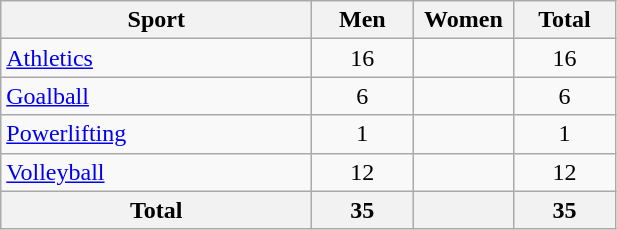<table class="wikitable" style="text-align:center;">
<tr>
<th width=200>Sport</th>
<th width=60>Men</th>
<th width=60>Women</th>
<th width=60>Total</th>
</tr>
<tr>
<td align=left><a href='#'>Athletics</a></td>
<td>16</td>
<td></td>
<td>16</td>
</tr>
<tr>
<td align=left><a href='#'>Goalball</a></td>
<td>6</td>
<td></td>
<td>6</td>
</tr>
<tr>
<td align=left><a href='#'>Powerlifting</a></td>
<td>1</td>
<td></td>
<td>1</td>
</tr>
<tr>
<td align=left><a href='#'>Volleyball</a></td>
<td>12</td>
<td></td>
<td>12</td>
</tr>
<tr>
<th>Total</th>
<th>35</th>
<th></th>
<th>35</th>
</tr>
</table>
